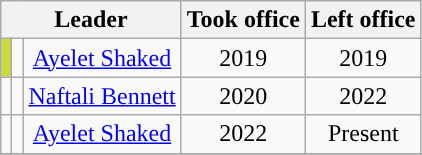<table class="wikitable" style="text-align: center;">
<tr>
<th colspan="3">Leader</th>
<th>Took office</th>
<th>Left office</th>
</tr>
<tr>
<td style="background: #CAD93B; color: white"></td>
<td></td>
<td><a href='#'>Ayelet Shaked</a></td>
<td>2019</td>
<td>2019</td>
</tr>
<tr>
<td style="background: "></td>
<td></td>
<td><a href='#'>Naftali Bennett</a></td>
<td>2020</td>
<td>2022</td>
</tr>
<tr>
<td style="background: "></td>
<td></td>
<td><a href='#'>Ayelet Shaked</a></td>
<td>2022</td>
<td>Present</td>
</tr>
<tr>
</tr>
</table>
